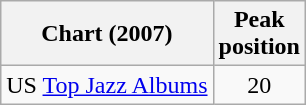<table class="wikitable">
<tr>
<th>Chart (2007)</th>
<th>Peak<br>position</th>
</tr>
<tr>
<td>US <a href='#'>Top Jazz Albums</a></td>
<td align="center">20</td>
</tr>
</table>
